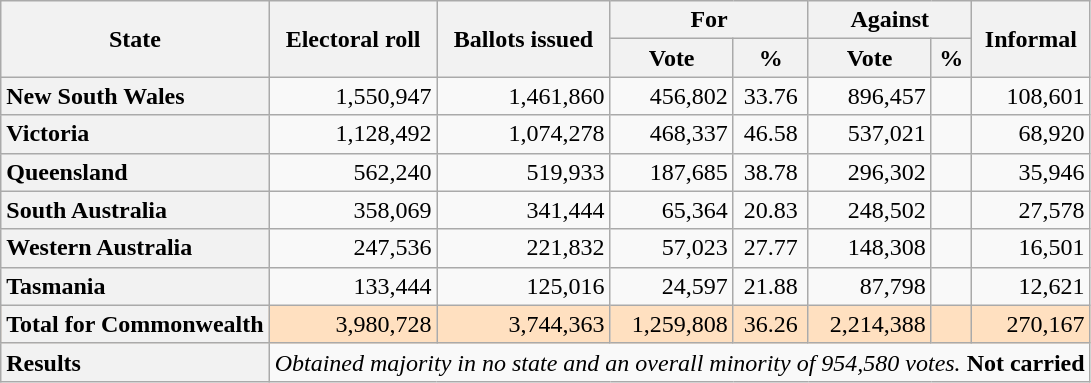<table class="wikitable">
<tr align=center>
<th rowspan="2">State</th>
<th rowspan="2">Electoral roll</th>
<th rowspan="2">Ballots issued</th>
<th align=center colspan="2">For</th>
<th align=center colspan="2">Against</th>
<th align=center rowspan="2">Informal</th>
</tr>
<tr>
<th align=center>Vote</th>
<th align=center>%</th>
<th align=center>Vote</th>
<th align=center>%</th>
</tr>
<tr align="right">
<th style="text-align:left;">New South Wales</th>
<td>1,550,947</td>
<td>1,461,860</td>
<td>456,802</td>
<td align="center">33.76</td>
<td>896,457</td>
<td></td>
<td>108,601</td>
</tr>
<tr align="right">
<th style="text-align:left;">Victoria</th>
<td>1,128,492</td>
<td>1,074,278</td>
<td>468,337</td>
<td align="center">46.58</td>
<td>537,021</td>
<td></td>
<td>68,920</td>
</tr>
<tr align="right">
<th style="text-align:left;">Queensland</th>
<td>562,240</td>
<td>519,933</td>
<td>187,685</td>
<td align="center">38.78</td>
<td>296,302</td>
<td></td>
<td>35,946</td>
</tr>
<tr align="right">
<th style="text-align:left;">South Australia</th>
<td>358,069</td>
<td>341,444</td>
<td>65,364</td>
<td align="center">20.83</td>
<td>248,502</td>
<td></td>
<td>27,578</td>
</tr>
<tr align="right">
<th style="text-align:left;">Western Australia</th>
<td>247,536</td>
<td>221,832</td>
<td>57,023</td>
<td align="center">27.77</td>
<td>148,308</td>
<td></td>
<td>16,501</td>
</tr>
<tr align="right">
<th style="text-align:left;">Tasmania</th>
<td>133,444</td>
<td>125,016</td>
<td>24,597</td>
<td align="center">21.88</td>
<td>87,798</td>
<td></td>
<td>12,621</td>
</tr>
<tr bgcolor=#FFE0C0 align="right">
<th style="text-align:left">Total for Commonwealth</th>
<td noWrap>3,980,728</td>
<td noWrap>3,744,363</td>
<td noWrap>1,259,808</td>
<td nowrap="" align="center">36.26</td>
<td noWrap>2,214,388</td>
<td></td>
<td noWrap>270,167</td>
</tr>
<tr>
<th style="text-align:left;">Results</th>
<td colSpan="8"><em>Obtained majority in no state and an overall minority of 954,580 votes.</em> <strong>Not carried</strong></td>
</tr>
</table>
